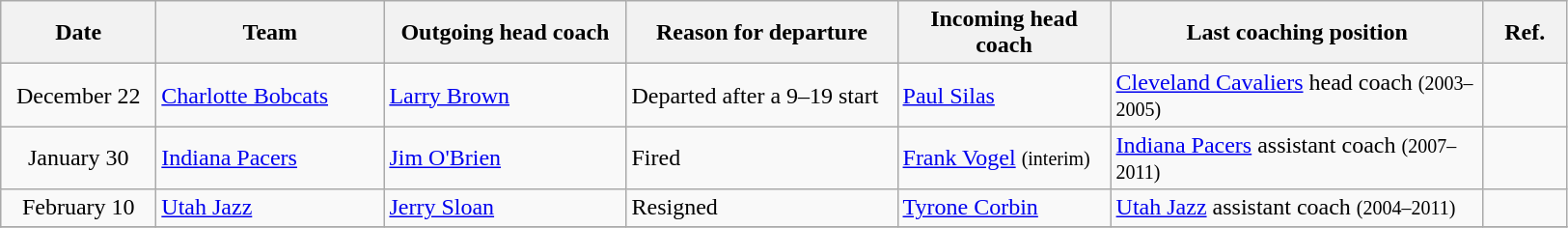<table class="wikitable">
<tr>
<th style="width:100px">Date</th>
<th style="width:150px">Team</th>
<th style="width:160px">Outgoing head coach</th>
<th style="width:180px">Reason for departure</th>
<th style="width:140px">Incoming head coach</th>
<th style="width:250px">Last coaching position</th>
<th style="width:50px">Ref.</th>
</tr>
<tr>
<td align=center>December 22</td>
<td><a href='#'>Charlotte Bobcats</a></td>
<td><a href='#'>Larry Brown</a></td>
<td>Departed after a 9–19 start</td>
<td><a href='#'>Paul Silas</a></td>
<td><a href='#'>Cleveland Cavaliers</a> head coach <small>(2003–2005)</small></td>
<td align=center></td>
</tr>
<tr>
<td align=center>January 30</td>
<td><a href='#'>Indiana Pacers</a></td>
<td><a href='#'>Jim O'Brien</a></td>
<td>Fired</td>
<td><a href='#'>Frank Vogel</a> <small>(interim)</small></td>
<td><a href='#'>Indiana Pacers</a> assistant coach <small>(2007–2011)</small></td>
<td align=center></td>
</tr>
<tr>
<td align=center>February 10</td>
<td><a href='#'>Utah Jazz</a></td>
<td><a href='#'>Jerry Sloan</a></td>
<td>Resigned</td>
<td><a href='#'>Tyrone Corbin</a></td>
<td><a href='#'>Utah Jazz</a> assistant coach <small>(2004–2011)</small></td>
<td align=center></td>
</tr>
<tr>
</tr>
</table>
